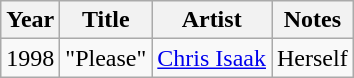<table class="wikitable plainrowheaders sortable" style="margin-right: 0;">
<tr>
<th>Year</th>
<th>Title</th>
<th>Artist</th>
<th>Notes</th>
</tr>
<tr>
<td>1998</td>
<td>"Please"</td>
<td><a href='#'>Chris Isaak</a></td>
<td>Herself</td>
</tr>
</table>
